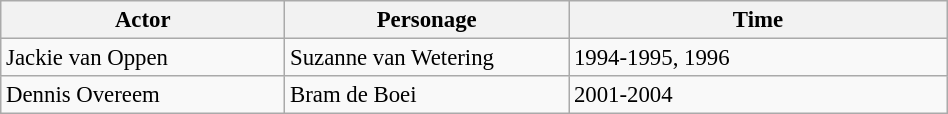<table class="wikitable sortable" width="50%" style="font-size:95%">
<tr>
<th width="30%">Actor</th>
<th width="30%">Personage</th>
<th width="40%">Time</th>
</tr>
<tr>
<td>Jackie van Oppen</td>
<td>Suzanne van Wetering</td>
<td>1994-1995, 1996</td>
</tr>
<tr>
<td>Dennis Overeem</td>
<td>Bram de Boei</td>
<td>2001-2004</td>
</tr>
</table>
